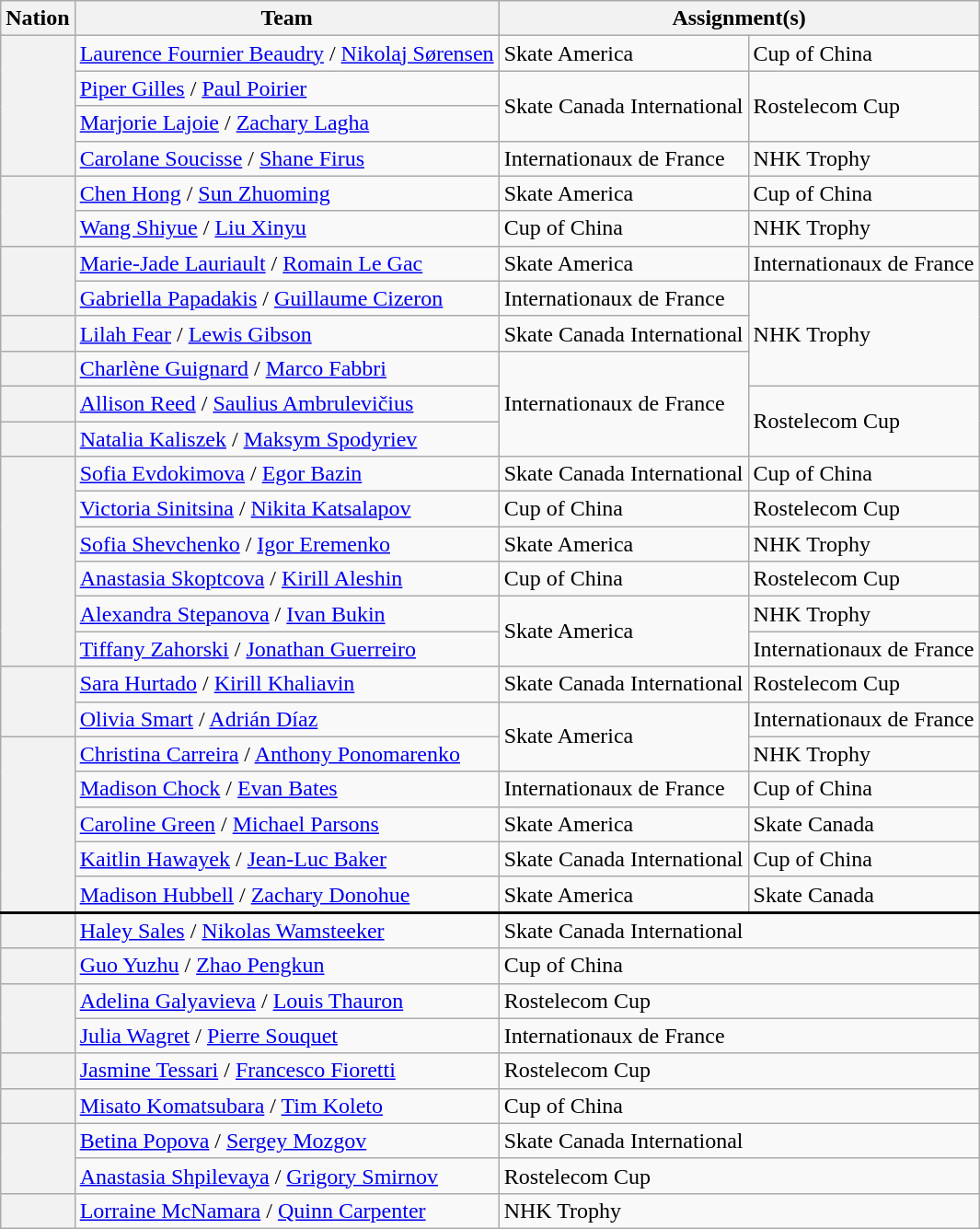<table class="wikitable unsortable" style="text-align:left">
<tr>
<th scope="col">Nation</th>
<th scope="col">Team</th>
<th scope="col" colspan="2">Assignment(s)</th>
</tr>
<tr>
<th scope="row" style="text-align:left" rowspan="4"></th>
<td><a href='#'>Laurence Fournier Beaudry</a> / <a href='#'>Nikolaj Sørensen</a></td>
<td>Skate America</td>
<td>Cup of China</td>
</tr>
<tr>
<td><a href='#'>Piper Gilles</a> / <a href='#'>Paul Poirier</a></td>
<td rowspan="2">Skate Canada International</td>
<td rowspan="2">Rostelecom Cup</td>
</tr>
<tr>
<td><a href='#'>Marjorie Lajoie</a> / <a href='#'>Zachary Lagha</a></td>
</tr>
<tr>
<td><a href='#'>Carolane Soucisse</a> / <a href='#'>Shane Firus</a></td>
<td>Internationaux de France</td>
<td>NHK Trophy</td>
</tr>
<tr>
<th scope="row" style="text-align:left" rowspan="2"></th>
<td><a href='#'>Chen Hong</a> / <a href='#'>Sun Zhuoming</a></td>
<td>Skate America</td>
<td>Cup of China</td>
</tr>
<tr>
<td><a href='#'>Wang Shiyue</a> / <a href='#'>Liu Xinyu</a></td>
<td>Cup of China</td>
<td>NHK Trophy</td>
</tr>
<tr>
<th scope="row" style="text-align:left" rowspan="2"></th>
<td><a href='#'>Marie-Jade Lauriault</a> / <a href='#'>Romain Le Gac</a></td>
<td>Skate America</td>
<td>Internationaux de France</td>
</tr>
<tr>
<td><a href='#'>Gabriella Papadakis</a> / <a href='#'>Guillaume Cizeron</a></td>
<td>Internationaux de France</td>
<td rowspan="3">NHK Trophy</td>
</tr>
<tr>
<th scope="row" style="text-align:left"></th>
<td><a href='#'>Lilah Fear</a> / <a href='#'>Lewis Gibson</a></td>
<td>Skate Canada International</td>
</tr>
<tr>
<th scope="row" style="text-align:left"></th>
<td><a href='#'>Charlène Guignard</a> / <a href='#'>Marco Fabbri</a></td>
<td rowspan="3">Internationaux de France</td>
</tr>
<tr>
<th scope="row" style="text-align:left"></th>
<td><a href='#'>Allison Reed</a> / <a href='#'>Saulius Ambrulevičius</a></td>
<td rowspan="2">Rostelecom Cup</td>
</tr>
<tr>
<th scope="row" style="text-align:left"></th>
<td><a href='#'>Natalia Kaliszek</a> / <a href='#'>Maksym Spodyriev</a></td>
</tr>
<tr>
<th scope="row" style="text-align:left" rowspan="6"></th>
<td><a href='#'>Sofia Evdokimova</a> / <a href='#'>Egor Bazin</a></td>
<td>Skate Canada International</td>
<td>Cup of China</td>
</tr>
<tr>
<td><a href='#'>Victoria Sinitsina</a> / <a href='#'>Nikita Katsalapov</a></td>
<td>Cup of China</td>
<td>Rostelecom Cup</td>
</tr>
<tr>
<td><a href='#'>Sofia Shevchenko</a> / <a href='#'>Igor Eremenko</a></td>
<td>Skate America</td>
<td>NHK Trophy</td>
</tr>
<tr>
<td><a href='#'>Anastasia Skoptcova</a> / <a href='#'>Kirill Aleshin</a></td>
<td>Cup of China</td>
<td>Rostelecom Cup</td>
</tr>
<tr>
<td><a href='#'>Alexandra Stepanova</a> / <a href='#'>Ivan Bukin</a></td>
<td rowspan="2">Skate America</td>
<td>NHK Trophy</td>
</tr>
<tr>
<td><a href='#'>Tiffany Zahorski</a> / <a href='#'>Jonathan Guerreiro</a></td>
<td>Internationaux de France</td>
</tr>
<tr>
<th scope="row" style="text-align:left" rowspan="2"></th>
<td><a href='#'>Sara Hurtado</a> / <a href='#'>Kirill Khaliavin</a></td>
<td>Skate Canada International</td>
<td>Rostelecom Cup</td>
</tr>
<tr>
<td><a href='#'>Olivia Smart</a> / <a href='#'>Adrián Díaz</a></td>
<td rowspan="2">Skate America</td>
<td>Internationaux de France</td>
</tr>
<tr>
<th scope="row" style="text-align:left" rowspan="5"></th>
<td><a href='#'>Christina Carreira</a> / <a href='#'>Anthony Ponomarenko</a></td>
<td>NHK Trophy</td>
</tr>
<tr>
<td><a href='#'>Madison Chock</a> / <a href='#'>Evan Bates</a></td>
<td>Internationaux de France</td>
<td>Cup of China</td>
</tr>
<tr>
<td><a href='#'>Caroline Green</a> / <a href='#'>Michael Parsons</a></td>
<td>Skate America</td>
<td>Skate Canada</td>
</tr>
<tr>
<td><a href='#'>Kaitlin Hawayek</a> / <a href='#'>Jean-Luc Baker</a></td>
<td>Skate Canada International</td>
<td>Cup of China</td>
</tr>
<tr>
<td><a href='#'>Madison Hubbell</a> / <a href='#'>Zachary Donohue</a></td>
<td>Skate America</td>
<td>Skate Canada</td>
</tr>
<tr style="border-top:2.5px solid">
<th scope="row" style="text-align:left"></th>
<td><a href='#'>Haley Sales</a> / <a href='#'>Nikolas Wamsteeker</a></td>
<td colspan="2">Skate Canada International</td>
</tr>
<tr>
<th scope="row" style="text-align:left"></th>
<td><a href='#'>Guo Yuzhu</a> / <a href='#'>Zhao Pengkun</a></td>
<td colspan="2">Cup of China</td>
</tr>
<tr>
<th scope="row" style="text-align:left" rowspan="2"></th>
<td><a href='#'>Adelina Galyavieva</a> / <a href='#'>Louis Thauron</a></td>
<td colspan="2">Rostelecom Cup</td>
</tr>
<tr>
<td><a href='#'>Julia Wagret</a> / <a href='#'>Pierre Souquet</a></td>
<td colspan="2">Internationaux de France</td>
</tr>
<tr>
<th scope="row" style="text-align:left"></th>
<td><a href='#'>Jasmine Tessari</a> / <a href='#'>Francesco Fioretti</a></td>
<td colspan="2">Rostelecom Cup</td>
</tr>
<tr>
<th scope="row" style="text-align:left"></th>
<td><a href='#'>Misato Komatsubara</a> / <a href='#'>Tim Koleto</a></td>
<td colspan="2">Cup of China</td>
</tr>
<tr>
<th scope="row" style="text-align:left" rowspan="2"></th>
<td><a href='#'>Betina Popova</a> / <a href='#'>Sergey Mozgov</a></td>
<td colspan="2">Skate Canada International</td>
</tr>
<tr>
<td><a href='#'>Anastasia Shpilevaya</a> / <a href='#'>Grigory Smirnov</a></td>
<td colspan="2">Rostelecom Cup</td>
</tr>
<tr>
<th scope="row" style="text-align:left"></th>
<td><a href='#'>Lorraine McNamara</a> / <a href='#'>Quinn Carpenter</a></td>
<td colspan="2">NHK Trophy</td>
</tr>
</table>
